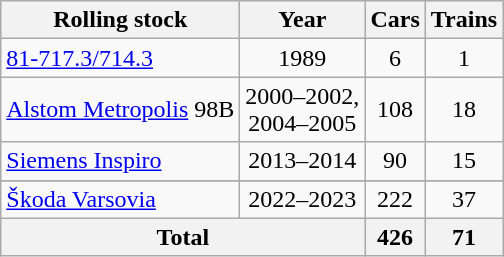<table class="wikitable" style="text-align:center;">
<tr>
<th>Rolling stock</th>
<th>Year</th>
<th>Cars</th>
<th>Trains</th>
</tr>
<tr>
<td style="text-align:left;"><a href='#'>81-717.3/714.3</a><br></td>
<td>1989</td>
<td>6</td>
<td>1</td>
</tr>
<tr>
<td style="text-align:left;"><a href='#'>Alstom Metropolis</a> 98B</td>
<td>2000–2002,<br>2004–2005</td>
<td>108</td>
<td>18</td>
</tr>
<tr>
<td style="text-align:left;"><a href='#'>Siemens Inspiro</a></td>
<td>2013–2014</td>
<td>90</td>
<td>15</td>
</tr>
<tr>
</tr>
<tr>
<td style="text-align:left;"><a href='#'>Škoda Varsovia</a></td>
<td>2022–2023</td>
<td>222</td>
<td>37</td>
</tr>
<tr>
<th colspan="2">Total</th>
<th>426</th>
<th>71</th>
</tr>
</table>
